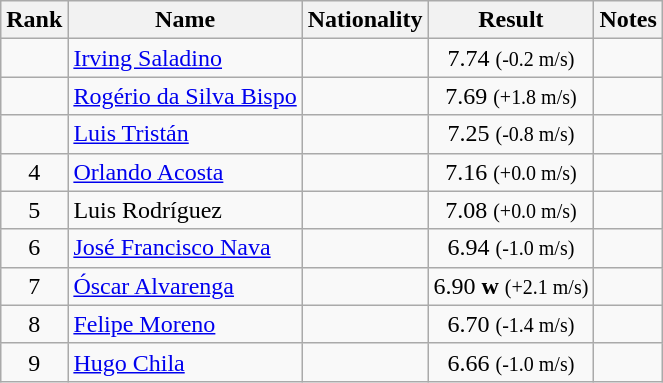<table class="wikitable sortable" style="text-align:center">
<tr>
<th>Rank</th>
<th>Name</th>
<th>Nationality</th>
<th>Result</th>
<th>Notes</th>
</tr>
<tr>
<td align=center></td>
<td align=left><a href='#'>Irving Saladino</a></td>
<td align=left></td>
<td>7.74 <small>(-0.2 m/s)</small></td>
<td></td>
</tr>
<tr>
<td align=center></td>
<td align=left><a href='#'>Rogério da Silva Bispo</a></td>
<td align=left></td>
<td>7.69 <small>(+1.8 m/s)</small></td>
<td></td>
</tr>
<tr>
<td align=center></td>
<td align=left><a href='#'>Luis Tristán</a></td>
<td align=left></td>
<td>7.25 <small>(-0.8 m/s)</small></td>
<td></td>
</tr>
<tr>
<td align=center>4</td>
<td align=left><a href='#'>Orlando Acosta</a></td>
<td align=left></td>
<td>7.16 <small>(+0.0 m/s)</small></td>
<td></td>
</tr>
<tr>
<td align=center>5</td>
<td align=left>Luis Rodríguez</td>
<td align=left></td>
<td>7.08 <small>(+0.0 m/s)</small></td>
<td></td>
</tr>
<tr>
<td align=center>6</td>
<td align=left><a href='#'>José Francisco Nava</a></td>
<td align=left></td>
<td>6.94 <small>(-1.0 m/s)</small></td>
<td></td>
</tr>
<tr>
<td align=center>7</td>
<td align=left><a href='#'>Óscar Alvarenga</a></td>
<td align=left></td>
<td>6.90 <strong>w</strong> <small>(+2.1 m/s)</small></td>
<td></td>
</tr>
<tr>
<td align=center>8</td>
<td align=left><a href='#'>Felipe Moreno</a></td>
<td align=left></td>
<td>6.70 <small>(-1.4 m/s)</small></td>
<td></td>
</tr>
<tr>
<td align=center>9</td>
<td align=left><a href='#'>Hugo Chila</a></td>
<td align=left></td>
<td>6.66 <small>(-1.0 m/s)</small></td>
<td></td>
</tr>
</table>
